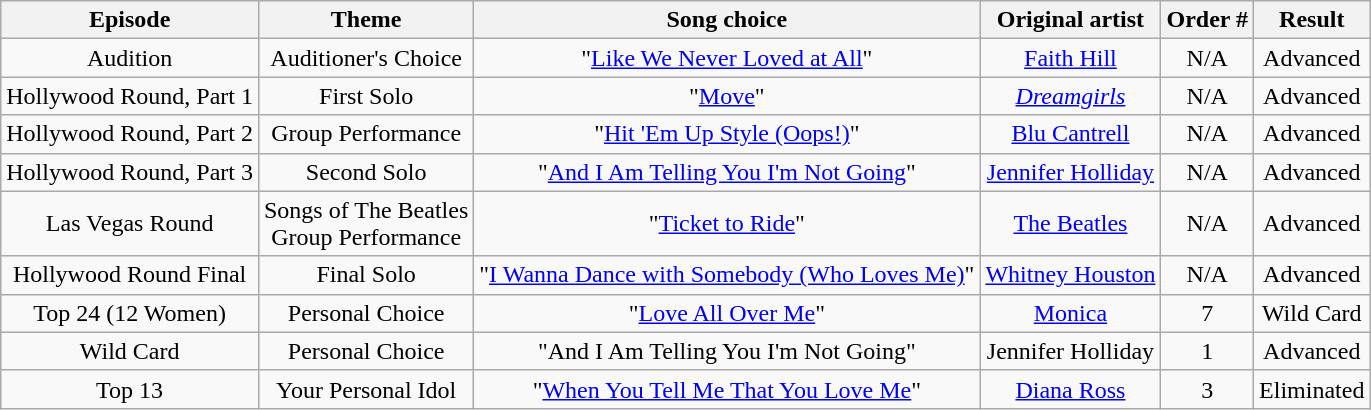<table class="wikitable" style="text-align: center;">
<tr>
<th>Episode</th>
<th>Theme</th>
<th>Song choice</th>
<th>Original artist</th>
<th>Order #</th>
<th>Result</th>
</tr>
<tr>
<td>Audition</td>
<td>Auditioner's Choice</td>
<td>"<a href='#'>Like We Never Loved at All</a>"</td>
<td><a href='#'>Faith Hill</a></td>
<td>N/A</td>
<td>Advanced</td>
</tr>
<tr>
<td>Hollywood Round, Part 1</td>
<td>First Solo</td>
<td>"<a href='#'>Move</a>"</td>
<td><em><a href='#'>Dreamgirls</a></em></td>
<td>N/A</td>
<td>Advanced</td>
</tr>
<tr>
<td>Hollywood Round, Part 2</td>
<td>Group Performance</td>
<td>"<a href='#'>Hit 'Em Up Style (Oops!)</a>"</td>
<td><a href='#'>Blu Cantrell</a></td>
<td>N/A</td>
<td>Advanced</td>
</tr>
<tr>
<td>Hollywood Round, Part 3</td>
<td>Second Solo</td>
<td>"<a href='#'>And I Am Telling You I'm Not Going</a>"</td>
<td><a href='#'>Jennifer Holliday</a></td>
<td>N/A</td>
<td>Advanced</td>
</tr>
<tr>
<td>Las Vegas Round</td>
<td>Songs of The Beatles<br> Group Performance</td>
<td>"<a href='#'>Ticket to Ride</a>"</td>
<td><a href='#'>The Beatles</a></td>
<td>N/A</td>
<td>Advanced</td>
</tr>
<tr>
<td>Hollywood Round Final</td>
<td>Final Solo</td>
<td>"<a href='#'>I Wanna Dance with Somebody (Who Loves Me)</a>"</td>
<td><a href='#'>Whitney Houston</a></td>
<td>N/A</td>
<td>Advanced</td>
</tr>
<tr>
<td>Top 24 (12 Women)</td>
<td>Personal Choice</td>
<td>"<a href='#'>Love All Over Me</a>"</td>
<td><a href='#'>Monica</a></td>
<td>7</td>
<td>Wild Card</td>
</tr>
<tr>
<td>Wild Card</td>
<td>Personal Choice</td>
<td>"And I Am Telling You I'm Not Going"</td>
<td>Jennifer Holliday</td>
<td>1</td>
<td>Advanced</td>
</tr>
<tr>
<td>Top 13</td>
<td>Your Personal Idol</td>
<td>"<a href='#'>When You Tell Me That You Love Me</a>"</td>
<td><a href='#'>Diana Ross</a></td>
<td>3</td>
<td>Eliminated</td>
</tr>
</table>
